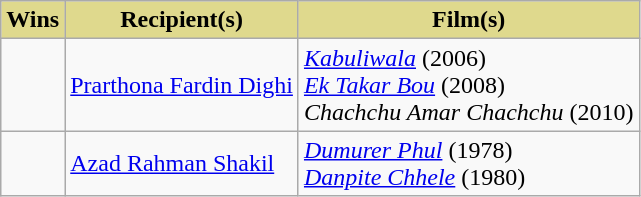<table class="wikitable">
<tr>
<th style="background:#DFD98D;">Wins</th>
<th style="background:#DFD98D;">Recipient(s)</th>
<th style="background:#DFD98D;">Film(s)</th>
</tr>
<tr>
<td></td>
<td><a href='#'>Prarthona Fardin Dighi</a></td>
<td><em><a href='#'>Kabuliwala</a></em> (2006) <br> <em><a href='#'>Ek Takar Bou</a></em> (2008) <br> <em>Chachchu Amar Chachchu</em> (2010)</td>
</tr>
<tr>
<td></td>
<td><a href='#'>Azad Rahman Shakil</a></td>
<td><em><a href='#'>Dumurer Phul</a></em> (1978) <br> <em><a href='#'>Danpite Chhele</a></em> (1980)</td>
</tr>
</table>
